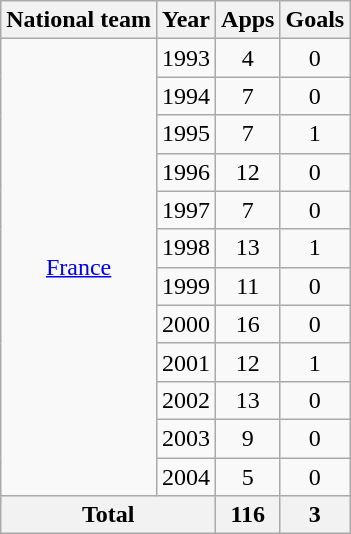<table class="wikitable" style="text-align: center;">
<tr>
<th>National team</th>
<th>Year</th>
<th>Apps</th>
<th>Goals</th>
</tr>
<tr>
<td rowspan="12"><a href='#'>France</a></td>
<td>1993</td>
<td>4</td>
<td>0</td>
</tr>
<tr>
<td>1994</td>
<td>7</td>
<td>0</td>
</tr>
<tr>
<td>1995</td>
<td>7</td>
<td>1</td>
</tr>
<tr>
<td>1996</td>
<td>12</td>
<td>0</td>
</tr>
<tr>
<td>1997</td>
<td>7</td>
<td>0</td>
</tr>
<tr>
<td>1998</td>
<td>13</td>
<td>1</td>
</tr>
<tr>
<td>1999</td>
<td>11</td>
<td>0</td>
</tr>
<tr>
<td>2000</td>
<td>16</td>
<td>0</td>
</tr>
<tr>
<td>2001</td>
<td>12</td>
<td>1</td>
</tr>
<tr>
<td>2002</td>
<td>13</td>
<td>0</td>
</tr>
<tr>
<td>2003</td>
<td>9</td>
<td>0</td>
</tr>
<tr>
<td>2004</td>
<td>5</td>
<td>0</td>
</tr>
<tr>
<th colspan="2">Total</th>
<th>116</th>
<th>3</th>
</tr>
</table>
